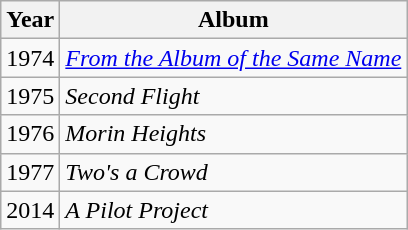<table class="wikitable">
<tr>
<th>Year</th>
<th>Album</th>
</tr>
<tr>
<td>1974</td>
<td><em><a href='#'>From the Album of the Same Name</a></em></td>
</tr>
<tr>
<td>1975</td>
<td><em>Second Flight</em></td>
</tr>
<tr>
<td>1976</td>
<td><em>Morin Heights</em></td>
</tr>
<tr>
<td>1977</td>
<td><em>Two's a Crowd</em></td>
</tr>
<tr>
<td>2014</td>
<td><em>A Pilot Project</em></td>
</tr>
</table>
